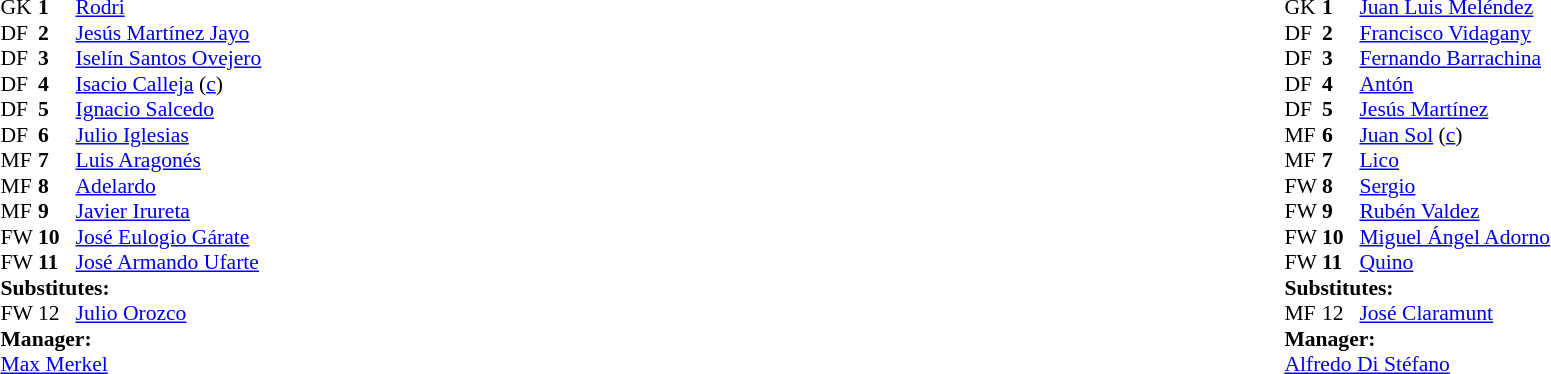<table width="100%">
<tr>
<td valign="top" width="50%"><br><table style="font-size: 90%" cellspacing="0" cellpadding="0">
<tr>
<td colspan="4"></td>
</tr>
<tr>
<th width="25"></th>
<th width="25"></th>
</tr>
<tr>
<td>GK</td>
<td><strong>1</strong></td>
<td> <a href='#'>Rodri</a></td>
</tr>
<tr>
<td>DF</td>
<td><strong>2</strong></td>
<td> <a href='#'>Jesús Martínez Jayo</a></td>
</tr>
<tr>
<td>DF</td>
<td><strong>3</strong></td>
<td> <a href='#'>Iselín Santos Ovejero</a></td>
</tr>
<tr>
<td>DF</td>
<td><strong>4</strong></td>
<td> <a href='#'>Isacio Calleja</a> (<a href='#'>c</a>)</td>
</tr>
<tr>
<td>DF</td>
<td><strong>5</strong></td>
<td> <a href='#'>Ignacio Salcedo</a></td>
</tr>
<tr>
<td>DF</td>
<td><strong>6</strong></td>
<td> <a href='#'>Julio Iglesias</a></td>
</tr>
<tr>
<td>MF</td>
<td><strong>7</strong></td>
<td> <a href='#'>Luis Aragonés</a></td>
</tr>
<tr>
<td>MF</td>
<td><strong>8</strong></td>
<td> <a href='#'>Adelardo</a></td>
</tr>
<tr>
<td>MF</td>
<td><strong>9</strong></td>
<td> <a href='#'>Javier Irureta</a></td>
</tr>
<tr>
<td>FW</td>
<td><strong>10</strong></td>
<td> <a href='#'>José Eulogio Gárate</a></td>
<td></td>
<td></td>
</tr>
<tr>
<td>FW</td>
<td><strong>11</strong></td>
<td> <a href='#'>José Armando Ufarte</a></td>
</tr>
<tr>
<td colspan=4><strong>Substitutes:</strong></td>
</tr>
<tr>
<td>FW</td>
<td>12</td>
<td> <a href='#'>Julio Orozco</a></td>
<td></td>
<td></td>
</tr>
<tr>
<td colspan=4><strong>Manager:</strong></td>
</tr>
<tr>
<td colspan="4"> <a href='#'>Max Merkel</a></td>
</tr>
</table>
</td>
<td valign="top" width="50%"><br><table style="font-size: 90%" cellspacing="0" cellpadding="0" align=center>
<tr>
<td colspan="4"></td>
</tr>
<tr>
<th width="25"></th>
<th width="25"></th>
</tr>
<tr>
<td>GK</td>
<td><strong>1</strong></td>
<td> <a href='#'>Juan Luis Meléndez</a></td>
</tr>
<tr>
<td>DF</td>
<td><strong>2</strong></td>
<td> <a href='#'>Francisco Vidagany</a></td>
</tr>
<tr>
<td>DF</td>
<td><strong>3</strong></td>
<td> <a href='#'>Fernando Barrachina</a></td>
</tr>
<tr>
<td>DF</td>
<td><strong>4</strong></td>
<td> <a href='#'>Antón</a></td>
</tr>
<tr>
<td>DF</td>
<td><strong>5</strong></td>
<td> <a href='#'>Jesús Martínez</a></td>
</tr>
<tr>
<td>MF</td>
<td><strong>6</strong></td>
<td> <a href='#'>Juan Sol</a> (<a href='#'>c</a>)</td>
</tr>
<tr>
<td>MF</td>
<td><strong>7</strong></td>
<td> <a href='#'>Lico</a></td>
</tr>
<tr>
<td>FW</td>
<td><strong>8</strong></td>
<td> <a href='#'>Sergio</a></td>
<td></td>
<td></td>
</tr>
<tr>
<td>FW</td>
<td><strong>9</strong></td>
<td> <a href='#'>Rubén Valdez</a></td>
</tr>
<tr>
<td>FW</td>
<td><strong>10</strong></td>
<td> <a href='#'>Miguel Ángel Adorno</a></td>
</tr>
<tr>
<td>FW</td>
<td><strong>11</strong></td>
<td> <a href='#'>Quino</a></td>
</tr>
<tr>
<td colspan=4><strong>Substitutes:</strong></td>
</tr>
<tr>
<td>MF</td>
<td>12</td>
<td> <a href='#'>José Claramunt</a></td>
<td></td>
<td></td>
</tr>
<tr>
<td colspan=4><strong>Manager:</strong></td>
</tr>
<tr>
<td colspan="4"> <a href='#'>Alfredo Di Stéfano</a></td>
</tr>
<tr>
</tr>
</table>
</td>
</tr>
</table>
